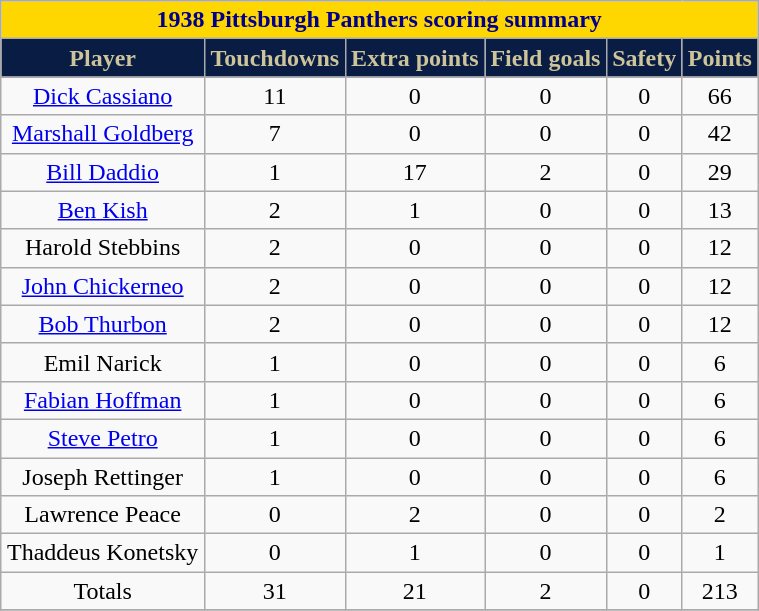<table class="wikitable" width="40%">
<tr>
<th colspan="10" style="background:gold; color:darkblue; text-align: center;"><strong>1938 Pittsburgh Panthers scoring summary</strong></th>
</tr>
<tr align="center"  style="background:#091C44;color:#CEC499;">
<td><strong>Player</strong></td>
<td><strong>Touchdowns</strong></td>
<td><strong>Extra points</strong></td>
<td><strong>Field goals</strong></td>
<td><strong>Safety</strong></td>
<td><strong>Points</strong></td>
</tr>
<tr align="center" bgcolor="">
<td><a href='#'>Dick Cassiano</a></td>
<td>11</td>
<td>0</td>
<td>0</td>
<td>0</td>
<td>66</td>
</tr>
<tr align="center" bgcolor="">
<td><a href='#'>Marshall Goldberg</a></td>
<td>7</td>
<td>0</td>
<td>0</td>
<td>0</td>
<td>42</td>
</tr>
<tr align="center" bgcolor="">
<td><a href='#'>Bill Daddio</a></td>
<td>1</td>
<td>17</td>
<td>2</td>
<td>0</td>
<td>29</td>
</tr>
<tr align="center" bgcolor="">
<td><a href='#'>Ben Kish</a></td>
<td>2</td>
<td>1</td>
<td>0</td>
<td>0</td>
<td>13</td>
</tr>
<tr align="center" bgcolor="">
<td>Harold Stebbins</td>
<td>2</td>
<td>0</td>
<td>0</td>
<td>0</td>
<td>12</td>
</tr>
<tr align="center" bgcolor="">
<td><a href='#'>John Chickerneo</a></td>
<td>2</td>
<td>0</td>
<td>0</td>
<td>0</td>
<td>12</td>
</tr>
<tr align="center" bgcolor="">
<td><a href='#'>Bob Thurbon</a></td>
<td>2</td>
<td>0</td>
<td>0</td>
<td>0</td>
<td>12</td>
</tr>
<tr align="center" bgcolor="">
<td>Emil Narick</td>
<td>1</td>
<td>0</td>
<td>0</td>
<td>0</td>
<td>6</td>
</tr>
<tr align="center" bgcolor="">
<td><a href='#'>Fabian Hoffman</a></td>
<td>1</td>
<td>0</td>
<td>0</td>
<td>0</td>
<td>6</td>
</tr>
<tr align="center" bgcolor="">
<td><a href='#'>Steve Petro</a></td>
<td>1</td>
<td>0</td>
<td>0</td>
<td>0</td>
<td>6</td>
</tr>
<tr align="center" bgcolor="">
<td>Joseph Rettinger</td>
<td>1</td>
<td>0</td>
<td>0</td>
<td>0</td>
<td>6</td>
</tr>
<tr align="center" bgcolor="">
<td>Lawrence Peace</td>
<td>0</td>
<td>2</td>
<td>0</td>
<td>0</td>
<td>2</td>
</tr>
<tr align="center" bgcolor="">
<td>Thaddeus Konetsky</td>
<td>0</td>
<td>1</td>
<td>0</td>
<td>0</td>
<td>1</td>
</tr>
<tr align="center" bgcolor="">
<td>Totals</td>
<td>31</td>
<td>21</td>
<td>2</td>
<td>0</td>
<td>213</td>
</tr>
<tr align="center" bgcolor="">
</tr>
</table>
